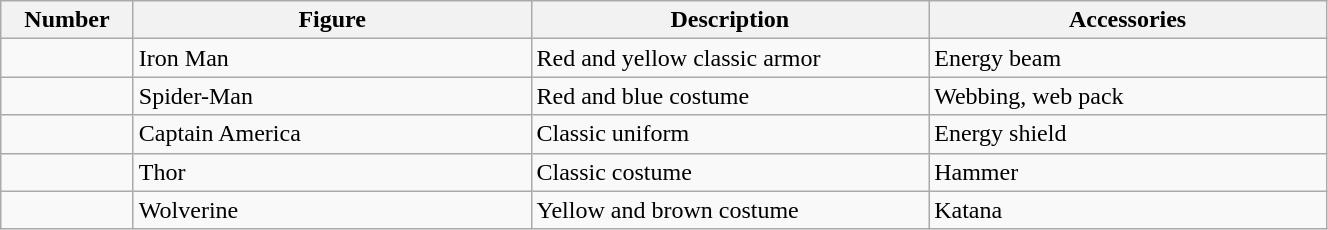<table class="wikitable" width="70%">
<tr>
<th width=10%>Number</th>
<th width=30%>Figure</th>
<th width=30%>Description</th>
<th width=30%>Accessories</th>
</tr>
<tr>
<td></td>
<td>Iron Man</td>
<td>Red and yellow classic armor</td>
<td>Energy beam</td>
</tr>
<tr>
<td></td>
<td>Spider-Man</td>
<td>Red and blue costume</td>
<td>Webbing, web pack</td>
</tr>
<tr>
<td></td>
<td>Captain America</td>
<td>Classic uniform</td>
<td>Energy shield</td>
</tr>
<tr>
<td></td>
<td>Thor</td>
<td>Classic costume</td>
<td>Hammer</td>
</tr>
<tr>
<td></td>
<td>Wolverine</td>
<td>Yellow and brown costume</td>
<td>Katana</td>
</tr>
</table>
